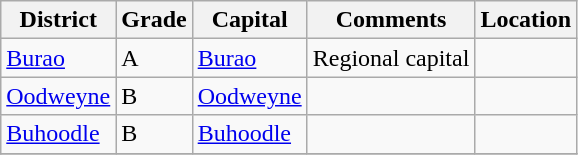<table class="wikitable sortable">
<tr>
<th>District</th>
<th>Grade</th>
<th>Capital</th>
<th>Comments</th>
<th>Location</th>
</tr>
<tr>
<td><a href='#'>Burao</a></td>
<td>A</td>
<td><a href='#'>Burao</a></td>
<td>Regional capital</td>
<td></td>
</tr>
<tr>
<td><a href='#'>Oodweyne</a></td>
<td>B</td>
<td><a href='#'>Oodweyne</a></td>
<td></td>
<td></td>
</tr>
<tr>
<td><a href='#'>Buhoodle</a></td>
<td>B</td>
<td><a href='#'>Buhoodle</a></td>
<td></td>
<td></td>
</tr>
<tr>
</tr>
</table>
